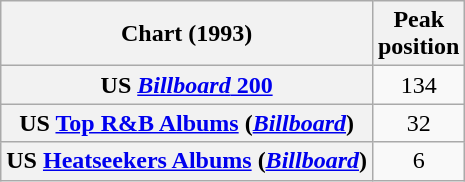<table class="wikitable sortable plainrowheaders" style="text-align:center">
<tr>
<th scope="col">Chart (1993)</th>
<th scope="col">Peak<br> position</th>
</tr>
<tr>
<th scope="row">US <a href='#'><em>Billboard</em> 200</a></th>
<td>134</td>
</tr>
<tr>
<th scope="row">US <a href='#'>Top R&B Albums</a> (<em><a href='#'>Billboard</a></em>)</th>
<td>32</td>
</tr>
<tr>
<th scope="row">US <a href='#'>Heatseekers Albums</a> (<em><a href='#'>Billboard</a></em>)</th>
<td>6</td>
</tr>
</table>
